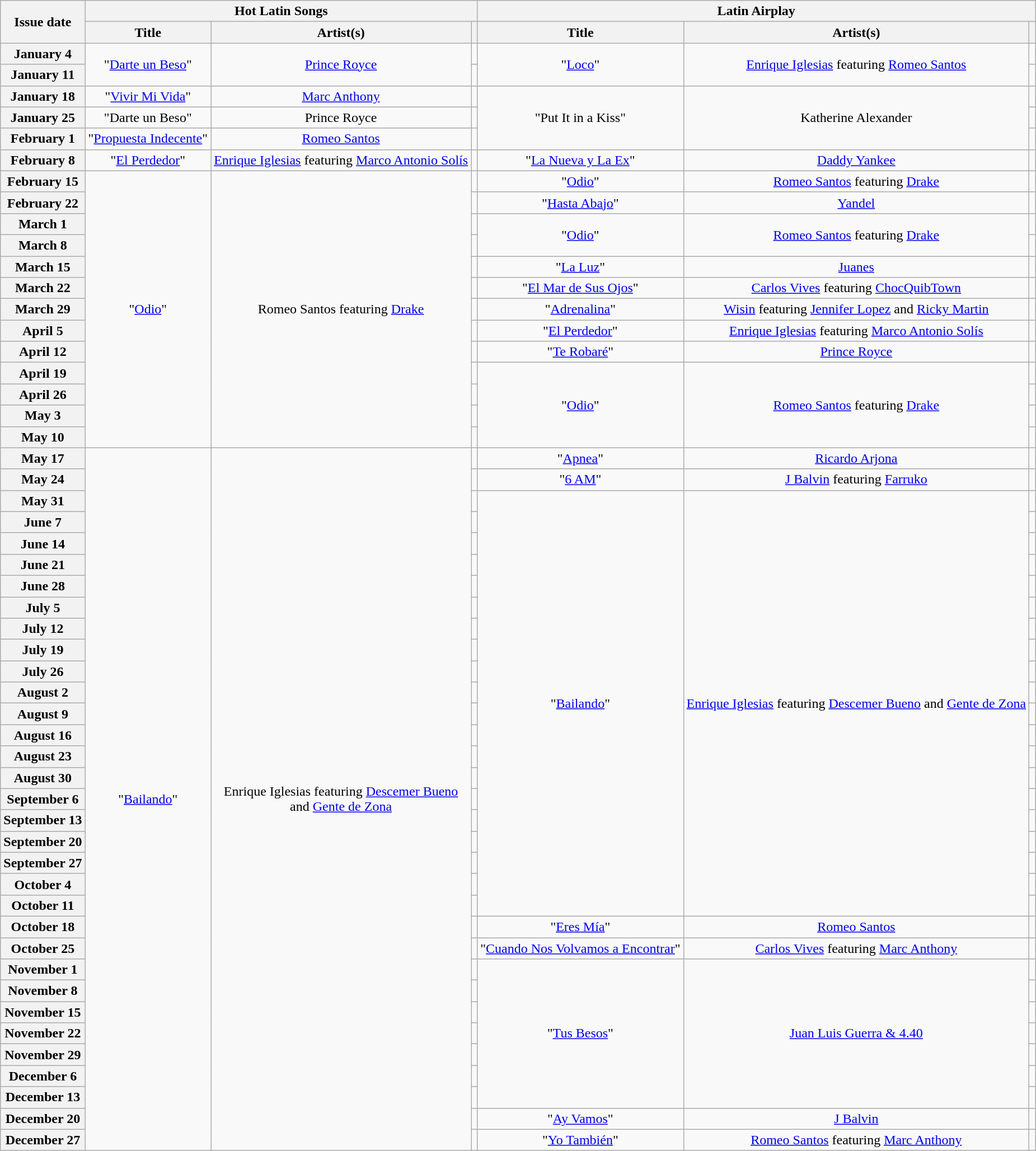<table class="wikitable plainrowheaders" style="text-align:center">
<tr>
<th scope=col rowspan=2>Issue date</th>
<th scope=col colspan=3>Hot Latin Songs</th>
<th scope=col colspan=3>Latin Airplay</th>
</tr>
<tr>
<th scope=col>Title</th>
<th scope=col>Artist(s)</th>
<th scope=col></th>
<th scope=col>Title</th>
<th scope=col>Artist(s)</th>
<th scope=col></th>
</tr>
<tr>
<th scope="row">January 4</th>
<td rowspan="2">"<a href='#'>Darte un Beso</a>"</td>
<td rowspan="2"><a href='#'>Prince Royce</a></td>
<td></td>
<td rowspan="2">"<a href='#'>Loco</a>"</td>
<td rowspan="2"><a href='#'>Enrique Iglesias</a> featuring <a href='#'>Romeo Santos</a></td>
<td></td>
</tr>
<tr>
<th scope="row">January 11</th>
<td></td>
<td></td>
</tr>
<tr>
<th scope="row">January 18</th>
<td>"<a href='#'>Vivir Mi Vida</a>"</td>
<td><a href='#'>Marc Anthony</a></td>
<td></td>
<td rowspan="3">"Put It in a Kiss"</td>
<td rowspan="3">Katherine Alexander</td>
<td></td>
</tr>
<tr>
<th scope="row">January 25</th>
<td>"Darte un Beso"</td>
<td>Prince Royce</td>
<td></td>
<td></td>
</tr>
<tr>
<th scope="row">February 1</th>
<td>"<a href='#'>Propuesta Indecente</a>"</td>
<td><a href='#'>Romeo Santos</a></td>
<td></td>
<td></td>
</tr>
<tr>
<th scope="row">February 8</th>
<td>"<a href='#'>El Perdedor</a>"</td>
<td><a href='#'>Enrique Iglesias</a> featuring <a href='#'>Marco Antonio Solís</a></td>
<td></td>
<td>"<a href='#'>La Nueva y La Ex</a>"</td>
<td><a href='#'>Daddy Yankee</a></td>
<td></td>
</tr>
<tr>
<th scope="row">February 15</th>
<td rowspan="13">"<a href='#'>Odio</a>"</td>
<td rowspan="13">Romeo Santos featuring <a href='#'>Drake</a></td>
<td></td>
<td>"<a href='#'>Odio</a>"</td>
<td><a href='#'>Romeo Santos</a> featuring <a href='#'>Drake</a></td>
<td></td>
</tr>
<tr>
<th scope="row">February 22</th>
<td></td>
<td>"<a href='#'>Hasta Abajo</a>"</td>
<td><a href='#'>Yandel</a></td>
<td></td>
</tr>
<tr>
<th scope="row">March 1</th>
<td></td>
<td rowspan="2">"<a href='#'>Odio</a>"</td>
<td rowspan="2"><a href='#'>Romeo Santos</a> featuring <a href='#'>Drake</a></td>
<td></td>
</tr>
<tr>
<th scope="row">March 8</th>
<td></td>
<td></td>
</tr>
<tr>
<th scope="row">March 15</th>
<td></td>
<td>"<a href='#'>La Luz</a>"</td>
<td><a href='#'>Juanes</a></td>
<td></td>
</tr>
<tr>
<th scope="row">March 22</th>
<td></td>
<td>"<a href='#'>El Mar de Sus Ojos</a>"</td>
<td><a href='#'>Carlos Vives</a> featuring <a href='#'>ChocQuibTown</a></td>
<td></td>
</tr>
<tr>
<th scope="row">March 29</th>
<td></td>
<td>"<a href='#'>Adrenalina</a>"</td>
<td><a href='#'>Wisin</a> featuring <a href='#'>Jennifer Lopez</a> and <a href='#'>Ricky Martin</a></td>
<td></td>
</tr>
<tr>
<th scope="row">April 5</th>
<td></td>
<td>"<a href='#'>El Perdedor</a>"</td>
<td><a href='#'>Enrique Iglesias</a> featuring <a href='#'>Marco Antonio Solís</a></td>
<td></td>
</tr>
<tr>
<th scope="row">April 12</th>
<td></td>
<td>"<a href='#'>Te Robaré</a>"</td>
<td><a href='#'>Prince Royce</a></td>
<td></td>
</tr>
<tr>
<th scope="row">April 19</th>
<td></td>
<td rowspan="4">"<a href='#'>Odio</a>"</td>
<td rowspan="4"><a href='#'>Romeo Santos</a> featuring <a href='#'>Drake</a></td>
<td></td>
</tr>
<tr>
<th scope="row">April 26</th>
<td></td>
<td></td>
</tr>
<tr>
<th scope="row">May 3</th>
<td></td>
<td></td>
</tr>
<tr>
<th scope="row">May 10</th>
<td></td>
<td></td>
</tr>
<tr>
<th scope="row">May 17</th>
<td rowspan="33">"<a href='#'>Bailando</a>"</td>
<td rowspan="33">Enrique Iglesias featuring <a href='#'>Descemer Bueno</a> <br>and <a href='#'>Gente de Zona</a></td>
<td></td>
<td>"<a href='#'>Apnea</a>"</td>
<td><a href='#'>Ricardo Arjona</a></td>
<td></td>
</tr>
<tr>
<th scope="row">May 24</th>
<td></td>
<td>"<a href='#'>6 AM</a>"</td>
<td><a href='#'>J Balvin</a> featuring <a href='#'>Farruko</a></td>
<td></td>
</tr>
<tr>
<th scope="row">May 31</th>
<td></td>
<td rowspan="20">"<a href='#'>Bailando</a>"</td>
<td rowspan="20"><a href='#'>Enrique Iglesias</a> featuring <a href='#'>Descemer Bueno</a> and <a href='#'>Gente de Zona</a></td>
<td></td>
</tr>
<tr>
<th scope="row">June 7</th>
<td></td>
<td></td>
</tr>
<tr>
<th scope="row">June 14</th>
<td></td>
<td></td>
</tr>
<tr>
<th scope="row">June 21</th>
<td></td>
<td></td>
</tr>
<tr>
<th scope="row">June 28</th>
<td></td>
<td></td>
</tr>
<tr>
<th scope="row">July 5</th>
<td></td>
<td></td>
</tr>
<tr>
<th scope="row">July 12</th>
<td></td>
<td></td>
</tr>
<tr>
<th scope="row">July 19</th>
<td></td>
<td></td>
</tr>
<tr>
<th scope="row">July 26</th>
<td></td>
<td></td>
</tr>
<tr>
<th scope="row">August 2</th>
<td></td>
<td></td>
</tr>
<tr>
<th scope="row">August 9</th>
<td></td>
<td></td>
</tr>
<tr>
<th scope="row">August 16</th>
<td></td>
<td></td>
</tr>
<tr>
<th scope="row">August 23</th>
<td></td>
<td></td>
</tr>
<tr>
<th scope="row">August 30</th>
<td></td>
<td></td>
</tr>
<tr>
<th scope="row">September 6</th>
<td></td>
<td></td>
</tr>
<tr>
<th scope="row">September 13</th>
<td></td>
<td></td>
</tr>
<tr>
<th scope="row">September 20</th>
<td></td>
<td></td>
</tr>
<tr>
<th scope="row">September 27</th>
<td></td>
<td></td>
</tr>
<tr>
<th scope="row">October 4</th>
<td></td>
<td></td>
</tr>
<tr>
<th scope="row">October 11</th>
<td></td>
<td></td>
</tr>
<tr>
<th scope="row">October 18</th>
<td></td>
<td>"<a href='#'>Eres Mía</a>"</td>
<td><a href='#'>Romeo Santos</a></td>
<td></td>
</tr>
<tr>
<th scope="row">October 25</th>
<td></td>
<td>"<a href='#'>Cuando Nos Volvamos a Encontrar</a>"</td>
<td><a href='#'>Carlos Vives</a> featuring <a href='#'>Marc Anthony</a></td>
<td></td>
</tr>
<tr>
<th scope="row">November 1</th>
<td></td>
<td rowspan="7">"<a href='#'>Tus Besos</a>"</td>
<td rowspan="7"><a href='#'>Juan Luis Guerra & 4.40</a></td>
<td></td>
</tr>
<tr>
<th scope="row">November 8</th>
<td></td>
<td></td>
</tr>
<tr>
<th scope="row">November 15</th>
<td></td>
<td></td>
</tr>
<tr>
<th scope="row">November 22</th>
<td></td>
<td></td>
</tr>
<tr>
<th scope="row">November 29</th>
<td></td>
<td></td>
</tr>
<tr>
<th scope="row">December 6</th>
<td></td>
<td></td>
</tr>
<tr>
<th scope="row">December 13</th>
<td></td>
<td></td>
</tr>
<tr>
<th scope="row">December 20</th>
<td></td>
<td>"<a href='#'>Ay Vamos</a>"</td>
<td><a href='#'>J Balvin</a></td>
<td></td>
</tr>
<tr>
<th scope="row">December 27</th>
<td></td>
<td>"<a href='#'>Yo También</a>"</td>
<td><a href='#'>Romeo Santos</a> featuring <a href='#'>Marc Anthony</a></td>
<td></td>
</tr>
</table>
